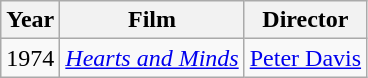<table class="wikitable">
<tr>
<th>Year</th>
<th>Film</th>
<th>Director</th>
</tr>
<tr>
<td>1974</td>
<td><em><a href='#'>Hearts and Minds</a></em></td>
<td><a href='#'>Peter Davis</a></td>
</tr>
</table>
